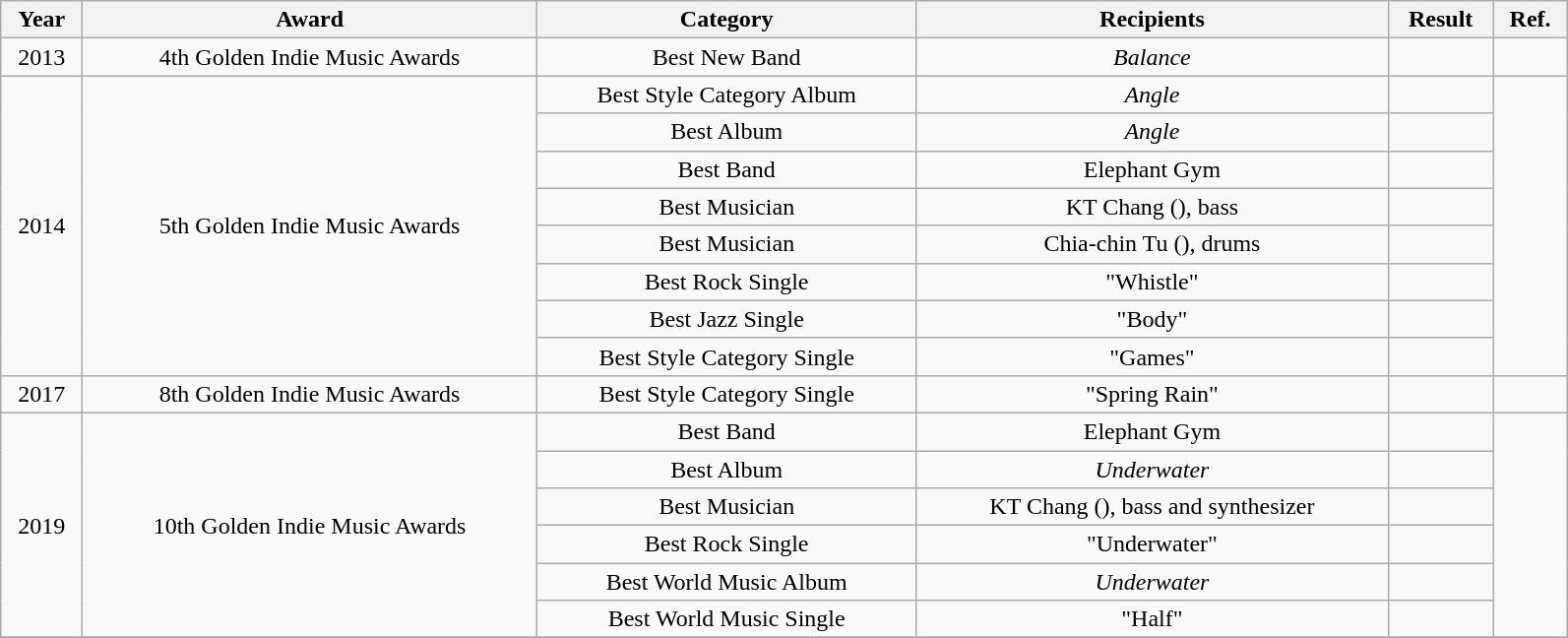<table class="wikitable" width="84%" style=text-align:center>
<tr>
<th>Year</th>
<th>Award</th>
<th>Category</th>
<th>Recipients</th>
<th>Result</th>
<th>Ref.</th>
</tr>
<tr>
<td>2013</td>
<td>4th Golden Indie Music Awards</td>
<td>Best New Band</td>
<td><em>Balance</em></td>
<td></td>
<td></td>
</tr>
<tr>
<td rowspan="8">2014</td>
<td rowspan="8">5th Golden Indie Music Awards</td>
<td>Best Style Category Album</td>
<td><em>Angle</em></td>
<td></td>
<td rowspan="8"></td>
</tr>
<tr>
<td>Best Album</td>
<td><em>Angle</em></td>
<td></td>
</tr>
<tr>
<td>Best Band</td>
<td>Elephant Gym</td>
<td></td>
</tr>
<tr>
<td>Best Musician</td>
<td>KT Chang (), bass</td>
<td></td>
</tr>
<tr>
<td>Best Musician</td>
<td>Chia-chin Tu (), drums</td>
<td></td>
</tr>
<tr>
<td>Best Rock Single</td>
<td>"Whistle"</td>
<td></td>
</tr>
<tr>
<td>Best Jazz Single</td>
<td>"Body"</td>
<td></td>
</tr>
<tr>
<td>Best Style Category Single</td>
<td>"Games"</td>
<td></td>
</tr>
<tr>
<td>2017</td>
<td>8th Golden Indie Music Awards</td>
<td>Best Style Category Single</td>
<td>"Spring Rain"</td>
<td></td>
<td></td>
</tr>
<tr>
<td rowspan="6">2019</td>
<td rowspan="6">10th Golden Indie Music Awards</td>
<td>Best Band</td>
<td>Elephant Gym</td>
<td></td>
<td rowspan="6"></td>
</tr>
<tr>
<td>Best Album</td>
<td><em>Underwater</em></td>
<td></td>
</tr>
<tr>
<td>Best Musician</td>
<td>KT Chang (), bass and synthesizer</td>
<td></td>
</tr>
<tr>
<td>Best Rock Single</td>
<td>"Underwater"</td>
<td></td>
</tr>
<tr>
<td>Best World Music Album</td>
<td><em>Underwater</em></td>
<td></td>
</tr>
<tr>
<td>Best World Music Single</td>
<td>"Half"</td>
<td></td>
</tr>
<tr>
</tr>
</table>
